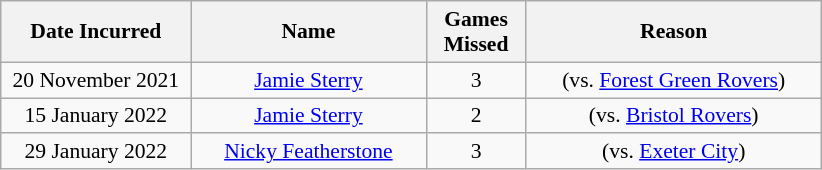<table class="wikitable" style="font-size: 90%; text-align: center;">
<tr>
<th width=120>Date Incurred</th>
<th width=150>Name</th>
<th width=60>Games Missed</th>
<th width=190>Reason</th>
</tr>
<tr>
<td>20 November 2021</td>
<td><a href='#'>Jamie Sterry</a></td>
<td>3</td>
<td> (vs. <a href='#'>Forest Green Rovers</a>)</td>
</tr>
<tr>
<td>15 January 2022</td>
<td><a href='#'>Jamie Sterry</a></td>
<td>2</td>
<td> (vs. <a href='#'>Bristol Rovers</a>)</td>
</tr>
<tr>
<td>29 January 2022</td>
<td><a href='#'>Nicky Featherstone</a></td>
<td>3</td>
<td> (vs. <a href='#'>Exeter City</a>)</td>
</tr>
</table>
